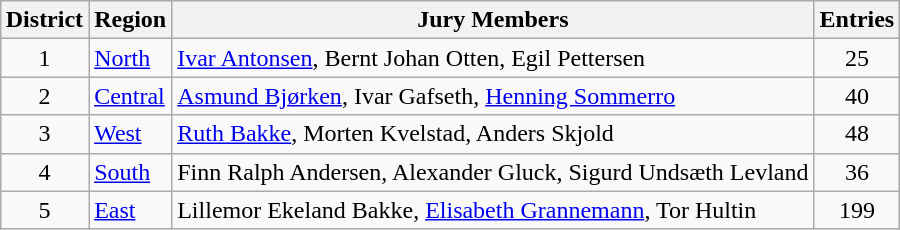<table class="wikitable" style="margin: 1em auto 1em auto; text-align:center">
<tr>
<th>District</th>
<th>Region</th>
<th>Jury Members</th>
<th>Entries</th>
</tr>
<tr>
<td>1</td>
<td align="left"><a href='#'>North</a></td>
<td align="left"><a href='#'>Ivar Antonsen</a>, Bernt Johan Otten, Egil Pettersen</td>
<td>25</td>
</tr>
<tr>
<td>2</td>
<td align="left"><a href='#'>Central</a></td>
<td align="left"><a href='#'>Asmund Bjørken</a>, Ivar Gafseth, <a href='#'>Henning Sommerro</a></td>
<td>40</td>
</tr>
<tr>
<td>3</td>
<td align="left"><a href='#'>West</a></td>
<td align="left"><a href='#'>Ruth Bakke</a>, Morten Kvelstad, Anders Skjold</td>
<td>48</td>
</tr>
<tr>
<td>4</td>
<td align="left"><a href='#'>South</a></td>
<td align="left">Finn Ralph Andersen, Alexander Gluck, Sigurd Undsæth Levland</td>
<td>36</td>
</tr>
<tr>
<td>5</td>
<td align="left"><a href='#'>East</a></td>
<td align="left">Lillemor Ekeland Bakke, <a href='#'>Elisabeth Grannemann</a>, Tor Hultin</td>
<td>199</td>
</tr>
</table>
